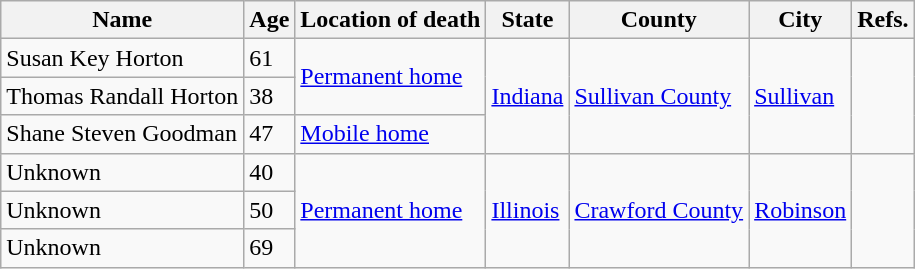<table class="wikitable">
<tr>
<th>Name</th>
<th>Age</th>
<th>Location of death</th>
<th>State</th>
<th>County</th>
<th>City</th>
<th>Refs.</th>
</tr>
<tr>
<td>Susan Key Horton</td>
<td>61</td>
<td rowspan="2"><a href='#'>Permanent home</a></td>
<td rowspan="3"><a href='#'>Indiana</a></td>
<td rowspan="3"><a href='#'>Sullivan County</a></td>
<td rowspan="3"><a href='#'>Sullivan</a></td>
<td rowspan="3"></td>
</tr>
<tr>
<td>Thomas Randall Horton</td>
<td>38</td>
</tr>
<tr>
<td>Shane Steven Goodman</td>
<td>47</td>
<td><a href='#'>Mobile home</a></td>
</tr>
<tr>
<td>Unknown</td>
<td>40</td>
<td rowspan="3"><a href='#'>Permanent home</a></td>
<td rowspan="3"><a href='#'>Illinois</a></td>
<td rowspan="3"><a href='#'>Crawford County</a></td>
<td rowspan="3"><a href='#'>Robinson</a></td>
<td rowspan="3"></td>
</tr>
<tr>
<td>Unknown</td>
<td>50</td>
</tr>
<tr>
<td>Unknown</td>
<td>69</td>
</tr>
</table>
